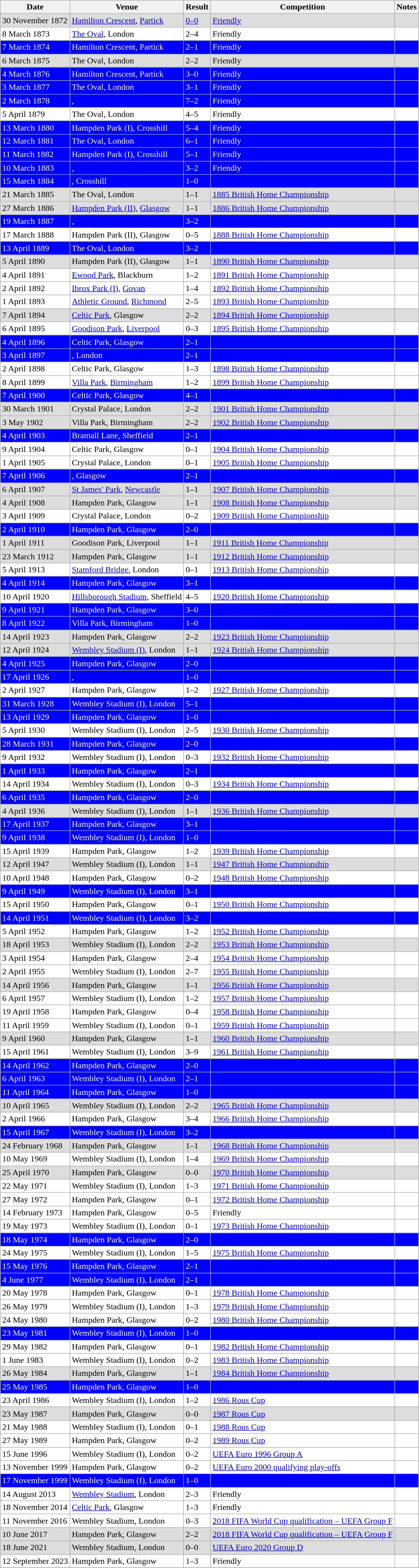<table class="wikitable">
<tr>
<th>Date</th>
<th>Venue</th>
<th>Result</th>
<th>Competition</th>
<th>Notes</th>
</tr>
<tr style="background:#DDDDDD">
<td>30 November 1872</td>
<td><a href='#'>Hamilton Crescent</a>, <a href='#'>Partick</a></td>
<td><a href='#'>0–0</a></td>
<td><a href='#'>Friendly</a></td>
<td></td>
</tr>
<tr style="background:#FFFFFF;">
<td>8 March 1873</td>
<td><a href='#'>The Oval</a>, London</td>
<td>2–4</td>
<td>Friendly</td>
<td></td>
</tr>
<tr style="background:#0000FF; color:#FFFFFF">
<td>7 March 1874</td>
<td>Hamilton Crescent, Partick</td>
<td>2–1</td>
<td>Friendly</td>
<td></td>
</tr>
<tr style="background:#DDDDDD">
<td>6 March 1875</td>
<td>The Oval, London</td>
<td>2–2</td>
<td>Friendly</td>
<td></td>
</tr>
<tr style="background:#0000FF; color:#FFFFFF">
<td>4 March 1876</td>
<td>Hamilton Crescent, Partick</td>
<td>3–0</td>
<td>Friendly</td>
<td></td>
</tr>
<tr style="background:#0000FF; color:#FFFFFF">
<td>3 March 1877</td>
<td>The Oval, London</td>
<td>3–1</td>
<td>Friendly</td>
<td></td>
</tr>
<tr style="background:#0000FF; color:#FFFFFF">
<td>2 March 1878</td>
<td>, </td>
<td>7–2</td>
<td>Friendly</td>
<td></td>
</tr>
<tr style="background:#FFFFFF;">
<td>5 April 1879</td>
<td>The Oval, London</td>
<td>4–5</td>
<td>Friendly</td>
<td></td>
</tr>
<tr style="background:#0000FF; color:#FFFFFF">
<td>13 March 1880</td>
<td>Hampden Park (I), Crosshill</td>
<td>5–4</td>
<td>Friendly</td>
<td></td>
</tr>
<tr style="background:#0000FF; color:#FFFFFF">
<td>12 March 1881</td>
<td>The Oval, London</td>
<td>6–1</td>
<td>Friendly</td>
<td></td>
</tr>
<tr style="background:#0000FF; color:#FFFFFF">
<td>11 March 1882</td>
<td>Hampden Park (I), Crosshill</td>
<td>5–1</td>
<td>Friendly</td>
<td></td>
</tr>
<tr style="background:#0000FF; color:#FFFFFF">
<td>10 March 1883</td>
<td>, </td>
<td>3–2</td>
<td>Friendly</td>
<td></td>
</tr>
<tr style="background:#0000FF; color:#FFFFFF">
<td>15 March 1884</td>
<td>, Crosshill</td>
<td>1–0</td>
<td></td>
<td></td>
</tr>
<tr style="background:#DDDDDD">
<td>21 March 1885</td>
<td>The Oval, London</td>
<td>1–1</td>
<td><a href='#'>1885 British Home Championship</a></td>
<td></td>
</tr>
<tr style="background:#DDDDDD">
<td>27 March 1886</td>
<td><a href='#'>Hampden Park (II)</a>, <a href='#'>Glasgow</a></td>
<td>1–1</td>
<td><a href='#'>1886 British Home Championship</a></td>
<td></td>
</tr>
<tr style="background:#0000FF; color:#FFFFFF">
<td>19 March 1887</td>
<td>, </td>
<td>3–2</td>
<td></td>
<td></td>
</tr>
<tr style="background:#FFFFFF;">
<td>17 March 1888</td>
<td>Hampden Park (II), Glasgow</td>
<td>0–5</td>
<td><a href='#'>1888 British Home Championship</a></td>
<td></td>
</tr>
<tr style="background:#0000FF; color:#FFFFFF">
<td>13 April 1889</td>
<td>The Oval, London</td>
<td>3–2</td>
<td></td>
<td></td>
</tr>
<tr style="background:#DDDDDD">
<td>5 April 1890</td>
<td>Hampden Park (II), Glasgow</td>
<td>1–1</td>
<td><a href='#'>1890 British Home Championship</a></td>
<td></td>
</tr>
<tr style="background:#FFFFFF;">
<td>4 April 1891</td>
<td><a href='#'>Ewood Park</a>, Blackburn</td>
<td>1–2</td>
<td><a href='#'>1891 British Home Championship</a></td>
<td></td>
</tr>
<tr style="background:#FFFFFF;">
<td>2 April 1892</td>
<td><a href='#'>Ibrox Park (I)</a>, <a href='#'>Govan</a></td>
<td>1–4</td>
<td><a href='#'>1892 British Home Championship</a></td>
<td></td>
</tr>
<tr style="background:#FFFFFF;">
<td>1 April 1893</td>
<td><a href='#'>Athletic Ground</a>, <a href='#'>Richmond</a></td>
<td>2–5</td>
<td><a href='#'>1893 British Home Championship</a></td>
<td></td>
</tr>
<tr style="background:#DDDDDD">
<td>7 April 1894</td>
<td><a href='#'>Celtic Park</a>, Glasgow</td>
<td>2–2</td>
<td><a href='#'>1894 British Home Championship</a></td>
<td></td>
</tr>
<tr style="background:#FFFFFF;">
<td>6 April 1895</td>
<td><a href='#'>Goodison Park</a>, <a href='#'>Liverpool</a></td>
<td>0–3</td>
<td><a href='#'>1895 British Home Championship</a></td>
<td></td>
</tr>
<tr style="background:#0000FF; color:#FFFFFF">
<td>4 April 1896</td>
<td>Celtic Park, Glasgow</td>
<td>2–1</td>
<td></td>
<td></td>
</tr>
<tr style="background:#0000FF; color:#FFFFFF">
<td>3 April 1897</td>
<td>, London</td>
<td>2–1</td>
<td></td>
<td></td>
</tr>
<tr style="background:#FFFFFF;">
<td>2 April 1898</td>
<td>Celtic Park, Glasgow</td>
<td>1–3</td>
<td><a href='#'>1898 British Home Championship</a></td>
<td></td>
</tr>
<tr style="background:#FFFFFF;">
<td>8 April 1899</td>
<td><a href='#'>Villa Park</a>, <a href='#'>Birmingham</a></td>
<td>1–2</td>
<td><a href='#'>1899 British Home Championship</a></td>
<td></td>
</tr>
<tr style="background:#0000FF; color:#FFFFFF">
<td>7 April 1900</td>
<td>Celtic Park, Glasgow</td>
<td>4–1</td>
<td></td>
<td></td>
</tr>
<tr style="background:#DDDDDD">
<td>30 March 1901</td>
<td>Crystal Palace, London</td>
<td>2–2</td>
<td><a href='#'>1901 British Home Championship</a></td>
<td></td>
</tr>
<tr style="background:#DDDDDD">
<td>3 May 1902</td>
<td>Villa Park, Birmingham</td>
<td>2–2</td>
<td><a href='#'>1902 British Home Championship</a></td>
<td></td>
</tr>
<tr style="background:#0000FF; color:#FFFFFF">
<td>4 April 1903</td>
<td>Bramall Lane, Sheffield</td>
<td>2–1</td>
<td></td>
<td></td>
</tr>
<tr style="background:#FFFFFF;">
<td>9 April 1904</td>
<td>Celtic Park, Glasgow</td>
<td>0–1</td>
<td><a href='#'>1904 British Home Championship</a></td>
<td></td>
</tr>
<tr style="background:#FFFFFF;">
<td>1 April 1905</td>
<td>Crystal Palace, London</td>
<td>0–1</td>
<td><a href='#'>1905 British Home Championship</a></td>
<td></td>
</tr>
<tr style="background:#0000FF; color:#FFFFFF">
<td>7 April 1906</td>
<td>, Glasgow</td>
<td>2–1</td>
<td></td>
<td></td>
</tr>
<tr style="background:#DDDDDD">
<td>6 April 1907</td>
<td><a href='#'>St James' Park</a>, <a href='#'>Newcastle</a></td>
<td>1–1</td>
<td><a href='#'>1907 British Home Championship</a></td>
<td></td>
</tr>
<tr style="background:#DDDDDD">
<td>4 April 1908</td>
<td>Hampden Park, Glasgow</td>
<td>1–1</td>
<td><a href='#'>1908 British Home Championship</a></td>
<td></td>
</tr>
<tr style="background:#FFFFFF;">
<td>3 April 1909</td>
<td>Crystal Palace, London</td>
<td>0–2</td>
<td><a href='#'>1909 British Home Championship</a></td>
<td></td>
</tr>
<tr style="background:#0000FF; color:#FFFFFF">
<td>2 April 1910</td>
<td>Hampden Park, Glasgow</td>
<td>2–0</td>
<td></td>
<td></td>
</tr>
<tr style="background:#DDDDDD">
<td>1 April 1911</td>
<td>Goodison Park, Liverpool</td>
<td>1–1</td>
<td><a href='#'>1911 British Home Championship</a></td>
<td></td>
</tr>
<tr style="background:#DDDDDD">
<td>23 March 1912</td>
<td>Hampden Park, Glasgow</td>
<td>1–1</td>
<td><a href='#'>1912 British Home Championship</a></td>
<td></td>
</tr>
<tr style="background:#FFFFFF;">
<td>5 April 1913</td>
<td><a href='#'>Stamford Bridge</a>, London</td>
<td>0–1</td>
<td><a href='#'>1913 British Home Championship</a></td>
<td></td>
</tr>
<tr style="background:#0000FF; color:#FFFFFF">
<td>4 April 1914</td>
<td>Hampden Park, Glasgow</td>
<td>3–1</td>
<td></td>
<td></td>
</tr>
<tr style="background:#FFFFFF;">
<td>10 April 1920</td>
<td><a href='#'>Hillsborough Stadium</a>, Sheffield</td>
<td>4–5</td>
<td><a href='#'>1920 British Home Championship</a></td>
<td></td>
</tr>
<tr style="background:#0000FF; color:#FFFFFF">
<td>9 April 1921</td>
<td>Hampden Park, Glasgow</td>
<td>3–0</td>
<td></td>
<td></td>
</tr>
<tr style="background:#0000FF; color:#FFFFFF">
<td>8 April 1922</td>
<td>Villa Park, Birmingham</td>
<td>1–0</td>
<td></td>
<td></td>
</tr>
<tr style="background:#DDDDDD">
<td>14 April 1923</td>
<td>Hampden Park, Glasgow</td>
<td>2–2</td>
<td><a href='#'>1923 British Home Championship</a></td>
<td></td>
</tr>
<tr style="background:#DDDDDD">
<td>12 April 1924</td>
<td><a href='#'>Wembley Stadium (I)</a>, London</td>
<td>1–1</td>
<td><a href='#'>1924 British Home Championship</a></td>
<td></td>
</tr>
<tr style="background:#0000FF; color:#FFFFFF">
<td>4 April 1925</td>
<td>Hampden Park, Glasgow</td>
<td>2–0</td>
<td></td>
<td></td>
</tr>
<tr style="background:#0000FF; color:#FFFFFF">
<td>17 April 1926</td>
<td>, </td>
<td>1–0</td>
<td></td>
<td></td>
</tr>
<tr style="background:#FFFFFF;">
<td>2 April 1927</td>
<td>Hampden Park, Glasgow</td>
<td>1–2</td>
<td><a href='#'>1927 British Home Championship</a></td>
<td></td>
</tr>
<tr style="background:#0000FF; color:#FFFFFF">
<td>31 March 1928</td>
<td>Wembley Stadium (I), London</td>
<td>5–1</td>
<td></td>
<td></td>
</tr>
<tr style="background:#0000FF; color:#FFFFFF">
<td>13 April 1929</td>
<td>Hampden Park, Glasgow</td>
<td>1–0</td>
<td></td>
<td></td>
</tr>
<tr style="background:#FFFFFF;">
<td>5 April 1930</td>
<td>Wembley Stadium (I), London</td>
<td>2–5</td>
<td><a href='#'>1930 British Home Championship</a></td>
<td></td>
</tr>
<tr style="background:#0000FF; color:#FFFFFF">
<td>28 March 1931</td>
<td>Hampden Park, Glasgow</td>
<td>2–0</td>
<td></td>
<td></td>
</tr>
<tr style="background:#FFFFFF;">
<td>9 April 1932</td>
<td>Wembley Stadium (I), London</td>
<td>0–3</td>
<td><a href='#'>1932 British Home Championship</a></td>
<td></td>
</tr>
<tr style="background:#0000FF; color:#FFFFFF">
<td>1 April 1933</td>
<td>Hampden Park, Glasgow</td>
<td>2–1</td>
<td></td>
<td></td>
</tr>
<tr style="background:#FFFFFF;">
<td>14 April 1934</td>
<td>Wembley Stadium (I), London</td>
<td>0–3</td>
<td><a href='#'>1934 British Home Championship</a></td>
<td></td>
</tr>
<tr style="background:#0000FF; color:#FFFFFF">
<td>6 April 1935</td>
<td>Hampden Park, Glasgow</td>
<td>2–0</td>
<td></td>
<td></td>
</tr>
<tr style="background:#DDDDDD">
<td>4 April 1936</td>
<td>Wembley Stadium (I), London</td>
<td>1–1</td>
<td><a href='#'>1936 British Home Championship</a></td>
<td></td>
</tr>
<tr style="background:#0000FF; color:#FFFFFF">
<td>17 April 1937</td>
<td>Hampden Park, Glasgow</td>
<td>3–1</td>
<td></td>
<td></td>
</tr>
<tr style="background:#0000FF; color:#FFFFFF">
<td>9 April 1938</td>
<td>Wembley Stadium (I), London</td>
<td>1–0</td>
<td></td>
<td></td>
</tr>
<tr style="background:#FFFFFF;">
<td>15 April 1939</td>
<td>Hampden Park, Glasgow</td>
<td>1–2</td>
<td><a href='#'>1939 British Home Championship</a></td>
<td></td>
</tr>
<tr style="background:#DDDDDD">
<td>12 April 1947</td>
<td>Wembley Stadium (I), London</td>
<td>1–1</td>
<td><a href='#'>1947 British Home Championship</a></td>
<td></td>
</tr>
<tr style="background:#FFFFFF;">
<td>10 April 1948</td>
<td>Hampden Park, Glasgow</td>
<td>0–2</td>
<td><a href='#'>1948 British Home Championship</a></td>
<td></td>
</tr>
<tr style="background:#0000FF; color:#FFFFFF">
<td>9 April 1949</td>
<td>Wembley Stadium (I), London</td>
<td>3–1</td>
<td></td>
<td></td>
</tr>
<tr style="background:#FFFFFF;">
<td>15 April 1950</td>
<td>Hampden Park, Glasgow</td>
<td>0–1</td>
<td><a href='#'>1950 British Home Championship</a></td>
<td></td>
</tr>
<tr style="background:#0000FF; color:#FFFFFF">
<td>14 April 1951</td>
<td>Wembley Stadium (I), London</td>
<td>3–2</td>
<td></td>
<td></td>
</tr>
<tr style="background:#FFFFFF;">
<td>5 April 1952</td>
<td>Hampden Park, Glasgow</td>
<td>1–2</td>
<td><a href='#'>1952 British Home Championship</a></td>
<td></td>
</tr>
<tr style="background:#DDDDDD">
<td>18 April 1953</td>
<td>Wembley Stadium (I), London</td>
<td>2–2</td>
<td><a href='#'>1953 British Home Championship</a></td>
<td></td>
</tr>
<tr style="background:#FFFFFF;">
<td>3 April 1954</td>
<td>Hampden Park, Glasgow</td>
<td>2–4</td>
<td><a href='#'>1954 British Home Championship</a></td>
<td></td>
</tr>
<tr style="background:#FFFFFF;">
<td>2 April 1955</td>
<td>Wembley Stadium (I), London</td>
<td>2–7</td>
<td><a href='#'>1955 British Home Championship</a></td>
<td></td>
</tr>
<tr style="background:#DDDDDD">
<td>14 April 1956</td>
<td>Hampden Park, Glasgow</td>
<td>1–1</td>
<td><a href='#'>1956 British Home Championship</a></td>
<td></td>
</tr>
<tr style="background:#FFFFFF;">
<td>6 April 1957</td>
<td>Wembley Stadium (I), London</td>
<td>1–2</td>
<td><a href='#'>1957 British Home Championship</a></td>
<td></td>
</tr>
<tr style="background:#FFFFFF;">
<td>19 April 1958</td>
<td>Hampden Park, Glasgow</td>
<td>0–4</td>
<td><a href='#'>1958 British Home Championship</a></td>
<td></td>
</tr>
<tr style="background:#FFFFFF;">
<td>11 April 1959</td>
<td>Wembley Stadium (I), London</td>
<td>0–1</td>
<td><a href='#'>1959 British Home Championship</a></td>
<td></td>
</tr>
<tr style="background:#DDDDDD">
<td>9 April 1960</td>
<td>Hampden Park, Glasgow</td>
<td>1–1</td>
<td><a href='#'>1960 British Home Championship</a></td>
<td></td>
</tr>
<tr style="background:#FFFFFF;">
<td>15 April 1961</td>
<td>Wembley Stadium (I), London</td>
<td>3–9</td>
<td><a href='#'>1961 British Home Championship</a></td>
<td></td>
</tr>
<tr style="background:#0000FF; color:#FFFFFF">
<td>14 April 1962</td>
<td>Hampden Park, Glasgow</td>
<td>2–0</td>
<td></td>
<td></td>
</tr>
<tr style="background:#0000FF; color:#FFFFFF">
<td>6 April 1963</td>
<td>Wembley Stadium (I), London</td>
<td>2–1</td>
<td></td>
<td></td>
</tr>
<tr style="background:#0000FF; color:#FFFFFF">
<td>11 April 1964</td>
<td>Hampden Park, Glasgow</td>
<td>1–0</td>
<td></td>
<td></td>
</tr>
<tr style="background:#DDDDDD">
<td>10 April 1965</td>
<td>Wembley Stadium (I), London</td>
<td>2–2</td>
<td><a href='#'>1965 British Home Championship</a></td>
<td></td>
</tr>
<tr style="background:#FFFFFF;">
<td>2 April 1966</td>
<td>Hampden Park, Glasgow</td>
<td>3–4</td>
<td><a href='#'>1966 British Home Championship</a></td>
<td></td>
</tr>
<tr style="background:#0000FF; color:#FFFFFF">
<td>15 April 1967</td>
<td>Wembley Stadium (I), London</td>
<td>3–2</td>
<td></td>
<td></td>
</tr>
<tr style="background:#DDDDDD">
<td>24 February 1968</td>
<td>Hampden Park, Glasgow</td>
<td>1–1</td>
<td><a href='#'>1968 British Home Championship</a></td>
<td></td>
</tr>
<tr style="background:#FFFFFF;">
<td>10 May 1969</td>
<td>Wembley Stadium (I), London</td>
<td>1–4</td>
<td><a href='#'>1969 British Home Championship</a></td>
<td></td>
</tr>
<tr style="background:#DDDDDD">
<td>25 April 1970</td>
<td>Hampden Park, Glasgow</td>
<td>0–0</td>
<td><a href='#'>1970 British Home Championship</a></td>
<td></td>
</tr>
<tr style="background:#FFFFFF;">
<td>22 May 1971</td>
<td>Wembley Stadium (I), London</td>
<td>1–3</td>
<td><a href='#'>1971 British Home Championship</a></td>
<td></td>
</tr>
<tr style="background:#FFFFFF;">
<td>27 May 1972</td>
<td>Hampden Park, Glasgow</td>
<td>0–1</td>
<td><a href='#'>1972 British Home Championship</a></td>
<td></td>
</tr>
<tr style="background:#FFFFFF;">
<td>14 February 1973</td>
<td>Hampden Park, Glasgow</td>
<td>0–5</td>
<td>Friendly</td>
<td></td>
</tr>
<tr style="background:#FFFFFF;">
<td>19 May 1973</td>
<td>Wembley Stadium (I), London</td>
<td>0–1</td>
<td><a href='#'>1973 British Home Championship</a></td>
<td></td>
</tr>
<tr style="background:#0000FF; color:#FFFFFF">
<td>18 May 1974</td>
<td>Hampden Park, Glasgow</td>
<td>2–0</td>
<td></td>
<td></td>
</tr>
<tr style="background:#FFFFFF;">
<td>24 May 1975</td>
<td>Wembley Stadium (I), London</td>
<td>1–5</td>
<td><a href='#'>1975 British Home Championship</a></td>
<td></td>
</tr>
<tr style="background:#0000FF; color:#FFFFFF">
<td>15 May 1976</td>
<td>Hampden Park, Glasgow</td>
<td>2–1</td>
<td></td>
<td></td>
</tr>
<tr style="background:#0000FF; color:#FFFFFF">
<td>4 June 1977</td>
<td>Wembley Stadium (I), London</td>
<td>2–1</td>
<td></td>
<td></td>
</tr>
<tr style="background:#FFFFFF;">
<td>20 May 1978</td>
<td>Hampden Park, Glasgow</td>
<td>0–1</td>
<td><a href='#'>1978 British Home Championship</a></td>
<td></td>
</tr>
<tr style="background:#FFFFFF;">
<td>26 May 1979</td>
<td>Wembley Stadium (I), London</td>
<td>1–3</td>
<td><a href='#'>1979 British Home Championship</a></td>
<td></td>
</tr>
<tr style="background:#FFFFFF;">
<td>24 May 1980</td>
<td>Hampden Park, Glasgow</td>
<td>0–2</td>
<td><a href='#'>1980 British Home Championship</a></td>
<td></td>
</tr>
<tr style="background:#0000FF; color:#FFFFFF">
<td>23 May 1981</td>
<td>Wembley Stadium (I), London</td>
<td>1–0</td>
<td></td>
<td></td>
</tr>
<tr style="background:#FFFFFF;">
<td>29 May 1982</td>
<td>Hampden Park, Glasgow</td>
<td>0–1</td>
<td><a href='#'>1982 British Home Championship</a></td>
<td></td>
</tr>
<tr style="background:#FFFFFF;">
<td>1 June 1983</td>
<td>Wembley Stadium (I), London</td>
<td>0–2</td>
<td><a href='#'>1983 British Home Championship</a></td>
<td></td>
</tr>
<tr style="background:#DDDDDD">
<td>26 May 1984</td>
<td>Hampden Park, Glasgow</td>
<td>1–1</td>
<td><a href='#'>1984 British Home Championship</a></td>
<td></td>
</tr>
<tr style="background:#0000FF; color:#FFFFFF">
<td>25 May 1985</td>
<td>Hampden Park, Glasgow</td>
<td>1–0</td>
<td></td>
<td></td>
</tr>
<tr style="background:#FFFFFF;">
<td>23 April 1986</td>
<td>Wembley Stadium (I), London</td>
<td>1–2</td>
<td><a href='#'>1986 Rous Cup</a></td>
<td></td>
</tr>
<tr style="background:#DDDDDD">
<td>23 May 1987</td>
<td>Hampden Park, Glasgow</td>
<td>0–0</td>
<td><a href='#'>1987 Rous Cup</a></td>
<td></td>
</tr>
<tr style="background:#FFFFFF;">
<td>21 May 1988</td>
<td>Wembley Stadium (I), London</td>
<td>0–1</td>
<td><a href='#'>1988 Rous Cup</a></td>
<td></td>
</tr>
<tr style="background:#FFFFFF;">
<td>27 May 1989</td>
<td>Hampden Park, Glasgow</td>
<td>0–2</td>
<td><a href='#'>1989 Rous Cup</a></td>
<td></td>
</tr>
<tr style="background:#FFFFFF;">
<td>15 June 1996</td>
<td>Wembley Stadium (I), London</td>
<td>0–2</td>
<td><a href='#'>UEFA Euro 1996 Group A</a></td>
<td></td>
</tr>
<tr style="background:#FFFFFF;">
<td>13 November 1999</td>
<td>Hampden Park, Glasgow</td>
<td>0–2</td>
<td><a href='#'>UEFA Euro 2000 qualifying play-offs</a></td>
<td></td>
</tr>
<tr style="background:#0000FF; color:#FFFFFF">
<td>17 November 1999</td>
<td>Wembley Stadium (I), London</td>
<td>1–0</td>
<td></td>
<td></td>
</tr>
<tr style="background:#FFFFFF;">
<td>14 August 2013</td>
<td><a href='#'>Wembley Stadium</a>, London</td>
<td>2–3</td>
<td>Friendly</td>
<td></td>
</tr>
<tr style="background:#FFFFFF;">
<td>18 November 2014</td>
<td><a href='#'>Celtic Park</a>, Glasgow</td>
<td>1–3</td>
<td>Friendly</td>
<td></td>
</tr>
<tr style="background:#FFFFFF;">
<td>11 November 2016</td>
<td>Wembley Stadium, London</td>
<td>0–3</td>
<td><a href='#'>2018 FIFA World Cup qualification – UEFA Group F</a></td>
<td></td>
</tr>
<tr style="background:#DDDDDD">
<td>10 June 2017</td>
<td>Hampden Park, Glasgow</td>
<td>2–2</td>
<td><a href='#'>2018 FIFA World Cup qualification – UEFA Group F</a></td>
<td></td>
</tr>
<tr style="background:#DDDDDD">
<td>18 June 2021</td>
<td>Wembley Stadium, London</td>
<td>0–0</td>
<td><a href='#'>UEFA Euro 2020 Group D</a></td>
<td></td>
</tr>
<tr style="background:#FFFFFF;">
<td>12 September 2023</td>
<td>Hampden Park, Glasgow</td>
<td>1–3</td>
<td>Friendly</td>
<td></td>
</tr>
<tr>
</tr>
</table>
